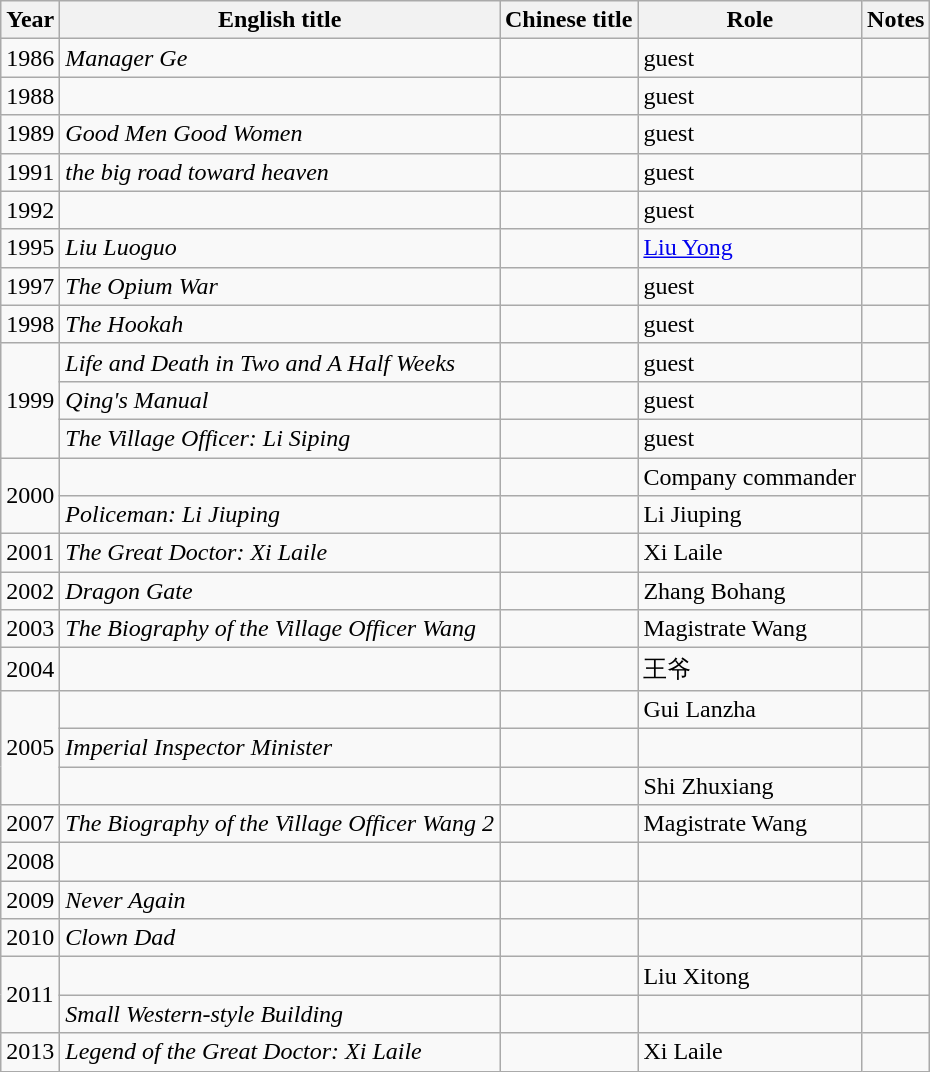<table class="wikitable">
<tr>
<th>Year</th>
<th>English title</th>
<th>Chinese title</th>
<th>Role</th>
<th>Notes</th>
</tr>
<tr>
<td>1986</td>
<td><em>Manager Ge</em></td>
<td></td>
<td>guest</td>
<td></td>
</tr>
<tr>
<td>1988</td>
<td></td>
<td></td>
<td>guest</td>
<td></td>
</tr>
<tr>
<td>1989</td>
<td><em>Good Men Good Women</em></td>
<td></td>
<td>guest</td>
<td></td>
</tr>
<tr>
<td>1991</td>
<td><em>the big road toward heaven</em></td>
<td></td>
<td>guest</td>
<td></td>
</tr>
<tr>
<td>1992</td>
<td></td>
<td></td>
<td>guest</td>
<td></td>
</tr>
<tr>
<td>1995</td>
<td><em>Liu Luoguo</em></td>
<td></td>
<td><a href='#'>Liu Yong</a></td>
<td></td>
</tr>
<tr>
<td>1997</td>
<td><em>The Opium War</em></td>
<td></td>
<td>guest</td>
<td></td>
</tr>
<tr>
<td>1998</td>
<td><em>The Hookah</em></td>
<td></td>
<td>guest</td>
<td></td>
</tr>
<tr>
<td rowspan="3">1999</td>
<td><em>Life and Death in Two and A Half Weeks</em></td>
<td></td>
<td>guest</td>
<td></td>
</tr>
<tr>
<td><em>Qing's Manual</em></td>
<td></td>
<td>guest</td>
<td></td>
</tr>
<tr>
<td><em>The Village Officer: Li Siping</em></td>
<td></td>
<td>guest</td>
<td></td>
</tr>
<tr>
<td rowspan="2">2000</td>
<td></td>
<td></td>
<td>Company commander</td>
<td></td>
</tr>
<tr>
<td><em>Policeman: Li Jiuping</em></td>
<td></td>
<td>Li Jiuping</td>
<td></td>
</tr>
<tr>
<td>2001</td>
<td><em>The Great Doctor: Xi Laile</em></td>
<td></td>
<td>Xi Laile</td>
<td></td>
</tr>
<tr>
<td>2002</td>
<td><em>Dragon Gate</em></td>
<td></td>
<td>Zhang Bohang</td>
<td></td>
</tr>
<tr>
<td>2003</td>
<td><em>The Biography of the Village Officer Wang</em></td>
<td></td>
<td>Magistrate Wang</td>
<td></td>
</tr>
<tr>
<td>2004</td>
<td></td>
<td></td>
<td>王爷</td>
<td></td>
</tr>
<tr>
<td rowspan="3">2005</td>
<td></td>
<td></td>
<td>Gui Lanzha</td>
<td></td>
</tr>
<tr>
<td><em>Imperial Inspector Minister</em></td>
<td></td>
<td></td>
<td></td>
</tr>
<tr>
<td></td>
<td></td>
<td>Shi Zhuxiang</td>
<td></td>
</tr>
<tr>
<td>2007</td>
<td><em>The Biography of the Village Officer Wang 2</em></td>
<td></td>
<td>Magistrate Wang</td>
<td></td>
</tr>
<tr>
<td>2008</td>
<td></td>
<td></td>
<td></td>
<td></td>
</tr>
<tr>
<td>2009</td>
<td><em>Never Again</em></td>
<td></td>
<td></td>
<td></td>
</tr>
<tr>
<td>2010</td>
<td><em>Clown Dad</em></td>
<td></td>
<td></td>
<td></td>
</tr>
<tr>
<td rowspan="2">2011</td>
<td></td>
<td></td>
<td>Liu Xitong</td>
<td></td>
</tr>
<tr>
<td><em>Small Western-style Building</em></td>
<td></td>
<td></td>
<td></td>
</tr>
<tr>
<td>2013</td>
<td><em>Legend of the Great Doctor: Xi Laile</em></td>
<td></td>
<td>Xi Laile</td>
<td></td>
</tr>
</table>
